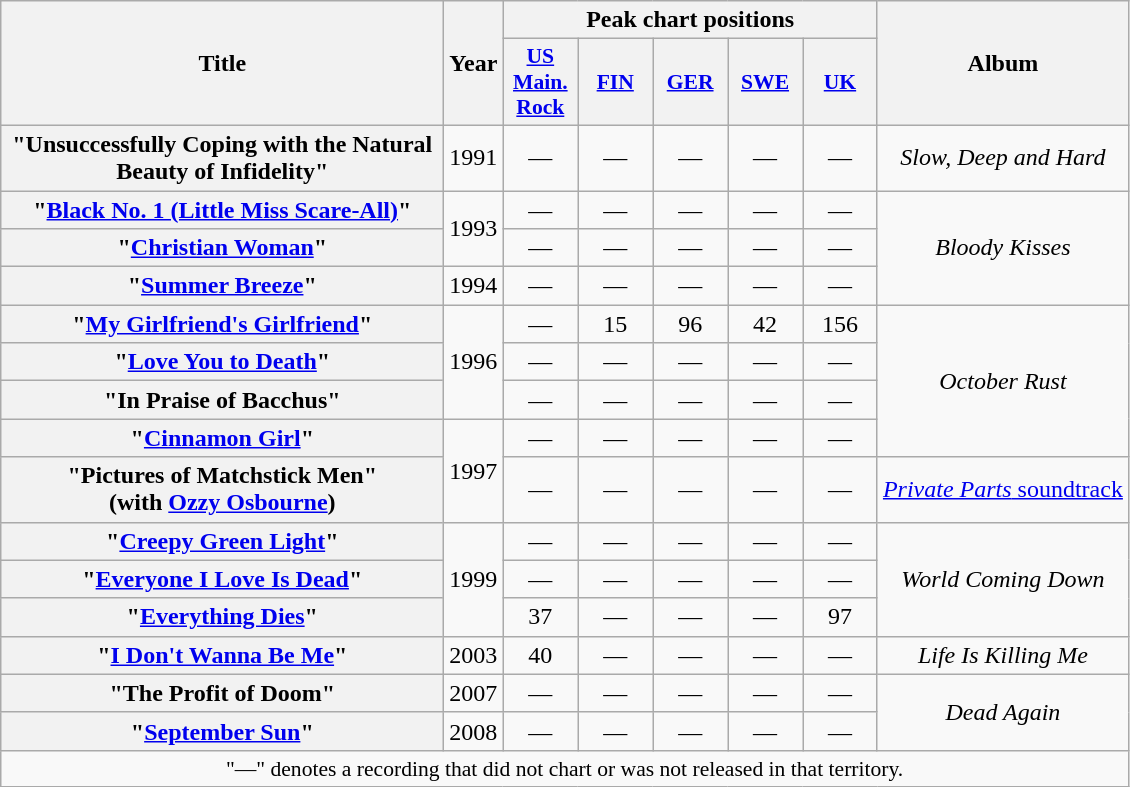<table class="wikitable plainrowheaders" style="text-align:center;">
<tr>
<th scope="col" rowspan="2" style="width:18em;">Title</th>
<th scope="col" rowspan="2">Year</th>
<th scope="col" colspan="5">Peak chart positions</th>
<th scope="col" rowspan="2">Album</th>
</tr>
<tr>
<th scope="col" style="width:3em;font-size:90%;"><a href='#'>US<br>Main.<br>Rock</a><br></th>
<th scope="col" style="width:3em;font-size:90%;"><a href='#'>FIN</a><br></th>
<th scope="col" style="width:3em;font-size:90%;"><a href='#'>GER</a><br></th>
<th scope="col" style="width:3em;font-size:90%;"><a href='#'>SWE</a><br></th>
<th scope="col" style="width:3em;font-size:90%;"><a href='#'>UK</a><br></th>
</tr>
<tr>
<th scope="row">"Unsuccessfully Coping with the Natural Beauty of Infidelity"</th>
<td>1991</td>
<td>—</td>
<td>—</td>
<td>—</td>
<td>—</td>
<td>—</td>
<td><em>Slow, Deep and Hard</em></td>
</tr>
<tr>
<th scope="row">"<a href='#'>Black No. 1 (Little Miss Scare-All)</a>"</th>
<td rowspan="2">1993</td>
<td>—</td>
<td>—</td>
<td>—</td>
<td>—</td>
<td>—</td>
<td rowspan="3"><em>Bloody Kisses</em></td>
</tr>
<tr>
<th scope="row">"<a href='#'>Christian Woman</a>"</th>
<td>—</td>
<td>—</td>
<td>—</td>
<td>—</td>
<td>—</td>
</tr>
<tr>
<th scope="row">"<a href='#'>Summer Breeze</a>"</th>
<td>1994</td>
<td>—</td>
<td>—</td>
<td>—</td>
<td>—</td>
<td>—</td>
</tr>
<tr>
<th scope="row">"<a href='#'>My Girlfriend's Girlfriend</a>"</th>
<td rowspan="3">1996</td>
<td>—</td>
<td>15</td>
<td>96</td>
<td>42</td>
<td>156</td>
<td rowspan="4"><em>October Rust</em></td>
</tr>
<tr>
<th scope="row">"<a href='#'>Love You to Death</a>"</th>
<td>—</td>
<td>—</td>
<td>—</td>
<td>—</td>
<td>—</td>
</tr>
<tr>
<th scope="row">"In Praise of Bacchus"</th>
<td>—</td>
<td>—</td>
<td>—</td>
<td>—</td>
<td>—</td>
</tr>
<tr>
<th scope="row">"<a href='#'>Cinnamon Girl</a>"</th>
<td rowspan="2">1997</td>
<td>—</td>
<td>—</td>
<td>—</td>
<td>—</td>
<td>—</td>
</tr>
<tr>
<th scope="row">"Pictures of Matchstick Men"<br><span>(with <a href='#'>Ozzy Osbourne</a>)</span></th>
<td>—</td>
<td>—</td>
<td>—</td>
<td>—</td>
<td>—</td>
<td><a href='#'><em>Private Parts</em> soundtrack</a></td>
</tr>
<tr>
<th scope="row">"<a href='#'>Creepy Green Light</a>"</th>
<td rowspan="3">1999</td>
<td>—</td>
<td>—</td>
<td>—</td>
<td>—</td>
<td>—</td>
<td rowspan="3"><em>World Coming Down</em></td>
</tr>
<tr>
<th scope="row">"<a href='#'>Everyone I Love Is Dead</a>"</th>
<td>—</td>
<td>—</td>
<td>—</td>
<td>—</td>
<td>—</td>
</tr>
<tr>
<th scope="row">"<a href='#'>Everything Dies</a>"</th>
<td>37</td>
<td>—</td>
<td>—</td>
<td>—</td>
<td>97</td>
</tr>
<tr>
<th scope="row">"<a href='#'>I Don't Wanna Be Me</a>"</th>
<td>2003</td>
<td>40</td>
<td>—</td>
<td>—</td>
<td>—</td>
<td>—</td>
<td><em>Life Is Killing Me</em></td>
</tr>
<tr>
<th scope="row">"The Profit of Doom"</th>
<td>2007</td>
<td>—</td>
<td>—</td>
<td>—</td>
<td>—</td>
<td>—</td>
<td rowspan="2"><em>Dead Again</em></td>
</tr>
<tr>
<th scope="row">"<a href='#'>September Sun</a>"</th>
<td>2008</td>
<td>—</td>
<td>—</td>
<td>—</td>
<td>—</td>
<td>—</td>
</tr>
<tr>
<td colspan="15" style="font-size:90%">"—" denotes a recording that did not chart or was not released in that territory.</td>
</tr>
</table>
